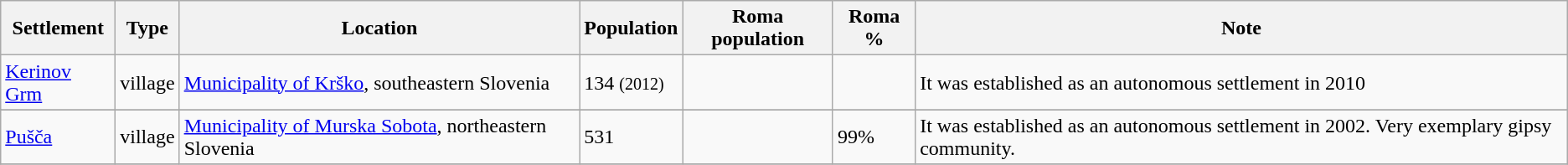<table class="wikitable">
<tr>
<th>Settlement</th>
<th>Type</th>
<th>Location</th>
<th>Population</th>
<th>Roma population</th>
<th>Roma %</th>
<th>Note</th>
</tr>
<tr>
<td><a href='#'>Kerinov Grm</a></td>
<td>village</td>
<td><a href='#'>Municipality of Krško</a>, southeastern Slovenia</td>
<td>134 <small>(2012)</small></td>
<td></td>
<td></td>
<td>It was established as an autonomous settlement in 2010</td>
</tr>
<tr>
</tr>
<tr>
<td><a href='#'>Pušča</a></td>
<td>village</td>
<td><a href='#'>Municipality of Murska Sobota</a>, northeastern Slovenia</td>
<td>531</td>
<td></td>
<td>99%</td>
<td>It was established as an autonomous settlement in 2002. Very exemplary gipsy community.</td>
</tr>
<tr>
</tr>
</table>
